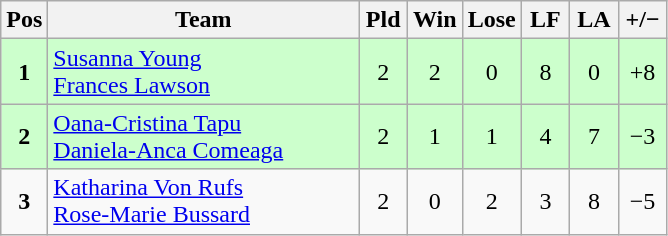<table class="wikitable" style="font-size: 100%">
<tr>
<th width=20>Pos</th>
<th width=200>Team</th>
<th width=25>Pld</th>
<th width=25>Win</th>
<th width=25>Lose</th>
<th width=25>LF</th>
<th width=25>LA</th>
<th width=25>+/−</th>
</tr>
<tr align=center style="background: #ccffcc;">
<td><strong>1</strong></td>
<td align="left"> <a href='#'>Susanna Young</a><br> <a href='#'>Frances Lawson</a></td>
<td>2</td>
<td>2</td>
<td>0</td>
<td>8</td>
<td>0</td>
<td>+8</td>
</tr>
<tr align=center style="background: #ccffcc;">
<td><strong>2</strong></td>
<td align="left"> <a href='#'>Oana-Cristina Tapu</a><br> <a href='#'>Daniela-Anca Comeaga</a></td>
<td>2</td>
<td>1</td>
<td>1</td>
<td>4</td>
<td>7</td>
<td>−3</td>
</tr>
<tr align=center>
<td><strong>3</strong></td>
<td align="left"> <a href='#'>Katharina Von Rufs</a><br> <a href='#'>Rose-Marie Bussard</a></td>
<td>2</td>
<td>0</td>
<td>2</td>
<td>3</td>
<td>8</td>
<td>−5</td>
</tr>
</table>
